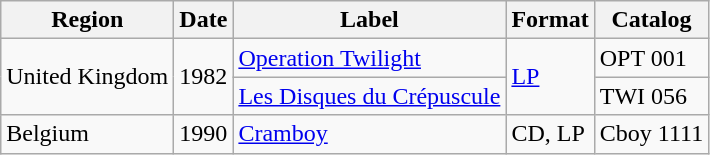<table class="wikitable">
<tr>
<th>Region</th>
<th>Date</th>
<th>Label</th>
<th>Format</th>
<th>Catalog</th>
</tr>
<tr>
<td rowspan="2">United Kingdom</td>
<td rowspan="2">1982</td>
<td><a href='#'>Operation Twilight</a></td>
<td rowspan="2"><a href='#'>LP</a></td>
<td>OPT 001</td>
</tr>
<tr>
<td><a href='#'>Les Disques du Crépuscule</a></td>
<td>TWI 056</td>
</tr>
<tr>
<td>Belgium</td>
<td>1990</td>
<td><a href='#'>Cramboy</a></td>
<td>CD, LP</td>
<td>Cboy 1111</td>
</tr>
</table>
